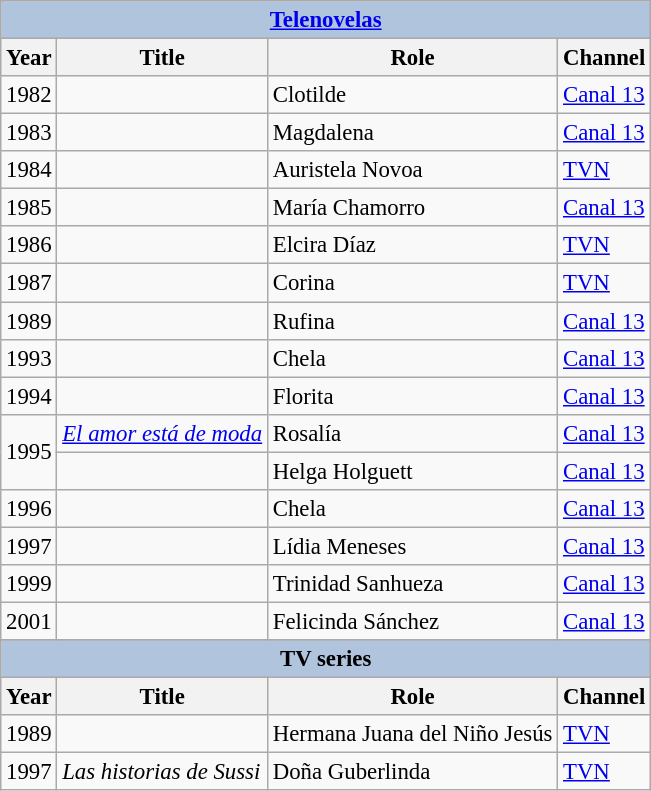<table class="wikitable" style="font-size: 95%;">
<tr>
<th colspan="4" style="background: LightSteelBlue;"><a href='#'>Telenovelas</a></th>
</tr>
<tr>
<th>Year</th>
<th>Title</th>
<th>Role</th>
<th>Channel</th>
</tr>
<tr>
<td>1982</td>
<td><em></em></td>
<td>Clotilde</td>
<td><a href='#'>Canal 13</a></td>
</tr>
<tr>
<td>1983</td>
<td><em></em></td>
<td>Magdalena</td>
<td><a href='#'>Canal 13</a></td>
</tr>
<tr>
<td>1984</td>
<td><em></em></td>
<td>Auristela Novoa</td>
<td><a href='#'>TVN</a></td>
</tr>
<tr>
<td>1985</td>
<td><em></em></td>
<td>María Chamorro</td>
<td><a href='#'>Canal 13</a></td>
</tr>
<tr>
<td>1986</td>
<td><em></em></td>
<td>Elcira Díaz</td>
<td><a href='#'>TVN</a></td>
</tr>
<tr>
<td>1987</td>
<td><em></em></td>
<td>Corina</td>
<td><a href='#'>TVN</a></td>
</tr>
<tr>
<td>1989</td>
<td><em></em></td>
<td>Rufina</td>
<td><a href='#'>Canal 13</a></td>
</tr>
<tr>
<td>1993</td>
<td><em></em></td>
<td>Chela</td>
<td><a href='#'>Canal 13</a></td>
</tr>
<tr>
<td>1994</td>
<td><em></em></td>
<td>Florita</td>
<td><a href='#'>Canal 13</a></td>
</tr>
<tr>
<td rowspan="2">1995</td>
<td><em><a href='#'>El amor está de moda</a></em></td>
<td>Rosalía</td>
<td><a href='#'>Canal 13</a></td>
</tr>
<tr>
<td><em></em></td>
<td>Helga Holguett</td>
<td><a href='#'>Canal 13</a></td>
</tr>
<tr>
<td>1996</td>
<td><em></em></td>
<td>Chela</td>
<td><a href='#'>Canal 13</a></td>
</tr>
<tr>
<td>1997</td>
<td><em></em></td>
<td>Lídia Meneses</td>
<td><a href='#'>Canal 13</a></td>
</tr>
<tr>
<td>1999</td>
<td><em></em></td>
<td>Trinidad Sanhueza</td>
<td><a href='#'>Canal 13</a></td>
</tr>
<tr>
<td>2001</td>
<td><em></em></td>
<td>Felicinda Sánchez</td>
<td><a href='#'>Canal 13</a></td>
</tr>
<tr>
</tr>
<tr>
<th colspan="4" style="background: LightSteelBlue;">TV series</th>
</tr>
<tr>
<th>Year</th>
<th>Title</th>
<th>Role</th>
<th>Channel</th>
</tr>
<tr>
<td>1989</td>
<td><em></em></td>
<td>Hermana Juana del Niño Jesús</td>
<td><a href='#'>TVN</a></td>
</tr>
<tr>
<td>1997</td>
<td><em>Las historias de Sussi</em></td>
<td>Doña Guberlinda</td>
<td><a href='#'>TVN</a></td>
</tr>
</table>
